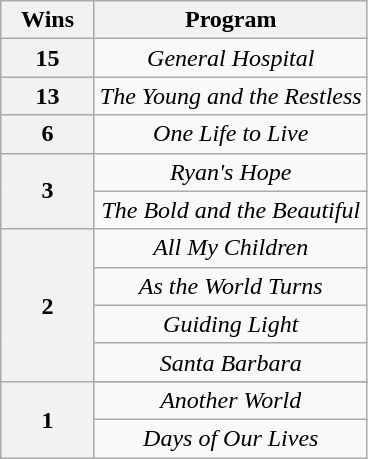<table class="wikitable plainrowheaders sortable" style="text-align: center;">
<tr>
<th scope="col" width="55">Wins</th>
<th scope="col">Program</th>
</tr>
<tr>
<th scope="row">15</th>
<td><em>General Hospital</em></td>
</tr>
<tr>
<th scope="row">13</th>
<td><em>The Young and the Restless</em></td>
</tr>
<tr>
<th scope="row">6</th>
<td><em>One Life to Live</em></td>
</tr>
<tr>
<th scope="row" rowspan=2>3</th>
<td><em>Ryan's Hope</em></td>
</tr>
<tr>
<td><em>The Bold and the Beautiful</em></td>
</tr>
<tr>
<th scope="row" rowspan=4>2</th>
<td><em>All My Children</em></td>
</tr>
<tr>
<td><em>As the World Turns</em></td>
</tr>
<tr>
<td><em>Guiding Light</em></td>
</tr>
<tr>
<td><em>Santa Barbara</em></td>
</tr>
<tr>
<th scope="row" rowspan=3>1</th>
</tr>
<tr>
<td><em>Another World</em></td>
</tr>
<tr>
<td><em>Days of Our Lives</em></td>
</tr>
</table>
